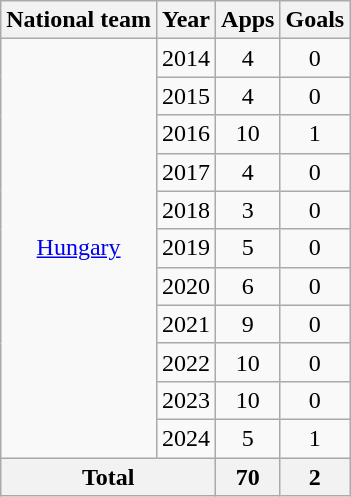<table class="wikitable" style="text-align:center">
<tr>
<th>National team</th>
<th>Year</th>
<th>Apps</th>
<th>Goals</th>
</tr>
<tr>
<td rowspan="11"><a href='#'>Hungary</a></td>
<td>2014</td>
<td>4</td>
<td>0</td>
</tr>
<tr>
<td>2015</td>
<td>4</td>
<td>0</td>
</tr>
<tr>
<td>2016</td>
<td>10</td>
<td>1</td>
</tr>
<tr>
<td>2017</td>
<td>4</td>
<td>0</td>
</tr>
<tr>
<td>2018</td>
<td>3</td>
<td>0</td>
</tr>
<tr>
<td>2019</td>
<td>5</td>
<td>0</td>
</tr>
<tr>
<td>2020</td>
<td>6</td>
<td>0</td>
</tr>
<tr>
<td>2021</td>
<td>9</td>
<td>0</td>
</tr>
<tr>
<td>2022</td>
<td>10</td>
<td>0</td>
</tr>
<tr>
<td>2023</td>
<td>10</td>
<td>0</td>
</tr>
<tr>
<td>2024</td>
<td>5</td>
<td>1</td>
</tr>
<tr>
<th colspan="2">Total</th>
<th>70</th>
<th>2</th>
</tr>
</table>
